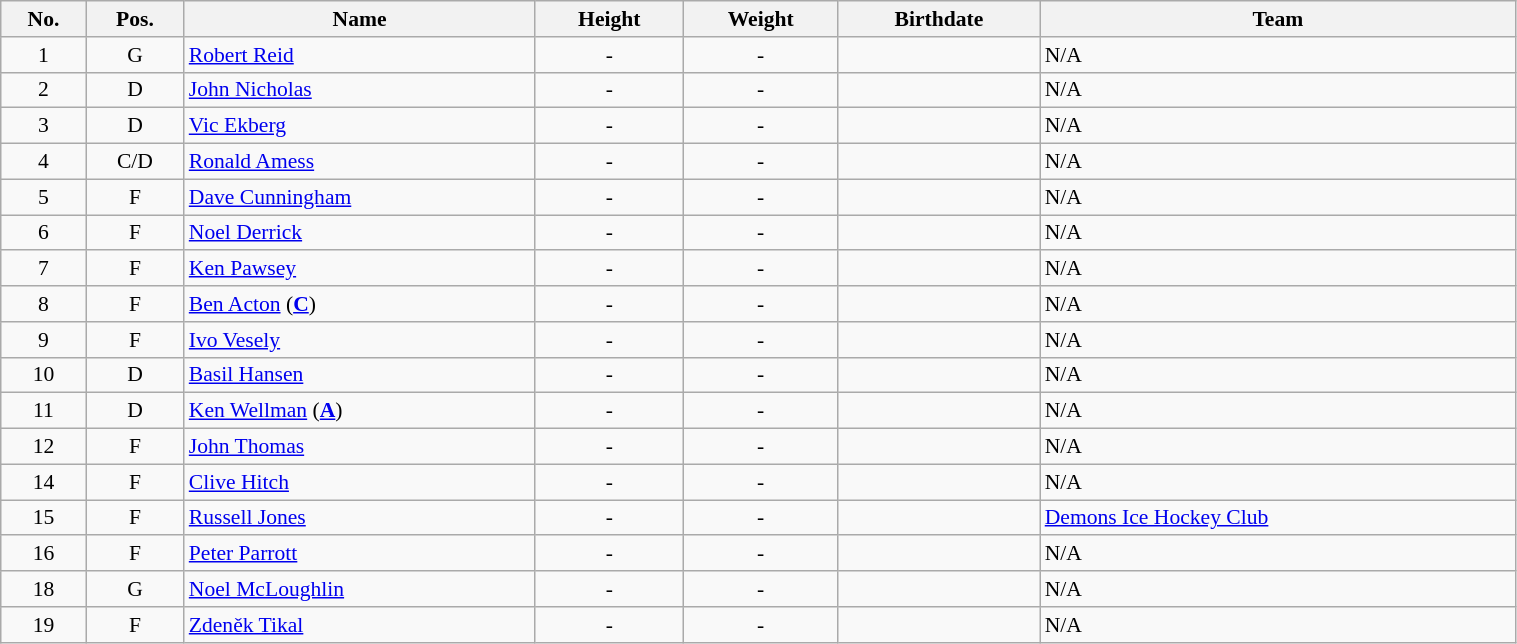<table class="wikitable sortable" width="80%" style="font-size: 90%; text-align: center;">
<tr>
<th>No.</th>
<th>Pos.</th>
<th>Name</th>
<th>Height</th>
<th>Weight</th>
<th>Birthdate</th>
<th>Team</th>
</tr>
<tr>
<td>1</td>
<td>G</td>
<td style="text-align:left;"><a href='#'>Robert Reid</a></td>
<td>-</td>
<td>-</td>
<td style="text-align:right;"></td>
<td style="text-align:left;">N/A</td>
</tr>
<tr>
<td>2</td>
<td>D</td>
<td style="text-align:left;"><a href='#'>John Nicholas</a></td>
<td>-</td>
<td>-</td>
<td style="text-align:right;"></td>
<td style="text-align:left;">N/A</td>
</tr>
<tr>
<td>3</td>
<td>D</td>
<td style="text-align:left;"><a href='#'>Vic Ekberg</a></td>
<td>-</td>
<td>-</td>
<td style="text-align:right;"></td>
<td style="text-align:left;">N/A</td>
</tr>
<tr>
<td>4</td>
<td>C/D</td>
<td style="text-align:left;"><a href='#'>Ronald Amess</a></td>
<td>-</td>
<td>-</td>
<td style="text-align:right;"></td>
<td style="text-align:left;">N/A</td>
</tr>
<tr>
<td>5</td>
<td>F</td>
<td style="text-align:left;"><a href='#'>Dave Cunningham</a></td>
<td>-</td>
<td>-</td>
<td style="text-align:right;"></td>
<td style="text-align:left;">N/A</td>
</tr>
<tr>
<td>6</td>
<td>F</td>
<td style="text-align:left;"><a href='#'>Noel Derrick</a></td>
<td>-</td>
<td>-</td>
<td style="text-align:right;"></td>
<td style="text-align:left;">N/A</td>
</tr>
<tr>
<td>7</td>
<td>F</td>
<td style="text-align:left;"><a href='#'>Ken Pawsey</a></td>
<td>-</td>
<td>-</td>
<td style="text-align:right;"></td>
<td style="text-align:left;">N/A</td>
</tr>
<tr>
<td>8</td>
<td>F</td>
<td style="text-align:left;"><a href='#'>Ben Acton</a> (<strong><a href='#'>C</a></strong>)</td>
<td>-</td>
<td>-</td>
<td style="text-align:right;"></td>
<td style="text-align:left;">N/A</td>
</tr>
<tr>
<td>9</td>
<td>F</td>
<td style="text-align:left;"><a href='#'>Ivo Vesely</a></td>
<td>-</td>
<td>-</td>
<td style="text-align:right;"></td>
<td style="text-align:left;">N/A</td>
</tr>
<tr>
<td>10</td>
<td>D</td>
<td style="text-align:left;"><a href='#'>Basil Hansen</a></td>
<td>-</td>
<td>-</td>
<td style="text-align:right;"></td>
<td style="text-align:left;">N/A</td>
</tr>
<tr>
<td>11</td>
<td>D</td>
<td style="text-align:left;"><a href='#'>Ken Wellman</a> (<strong><a href='#'>A</a></strong>)</td>
<td>-</td>
<td>-</td>
<td style="text-align:right;"></td>
<td style="text-align:left;">N/A</td>
</tr>
<tr>
<td>12</td>
<td>F</td>
<td style="text-align:left;"><a href='#'>John Thomas</a></td>
<td>-</td>
<td>-</td>
<td style="text-align:right;"></td>
<td style="text-align:left;">N/A</td>
</tr>
<tr>
<td>14</td>
<td>F</td>
<td style="text-align:left;"><a href='#'>Clive Hitch</a></td>
<td>-</td>
<td>-</td>
<td style="text-align:right;"></td>
<td style="text-align:left;">N/A</td>
</tr>
<tr>
<td>15</td>
<td>F</td>
<td style="text-align:left;"><a href='#'>Russell Jones</a></td>
<td>-</td>
<td>-</td>
<td style="text-align:right;"></td>
<td style="text-align:left;"> <a href='#'>Demons Ice Hockey Club</a></td>
</tr>
<tr>
<td>16</td>
<td>F</td>
<td style="text-align:left;"><a href='#'>Peter Parrott</a></td>
<td>-</td>
<td>-</td>
<td style="text-align:right;"></td>
<td style="text-align:left;">N/A</td>
</tr>
<tr>
<td>18</td>
<td>G</td>
<td style="text-align:left;"><a href='#'>Noel McLoughlin</a></td>
<td>-</td>
<td>-</td>
<td style="text-align:right;"></td>
<td style="text-align:left;">N/A</td>
</tr>
<tr>
<td>19</td>
<td>F</td>
<td style="text-align:left;"><a href='#'>Zdeněk Tikal</a></td>
<td>-</td>
<td>-</td>
<td style="text-align:right;"></td>
<td style="text-align:left;">N/A</td>
</tr>
</table>
